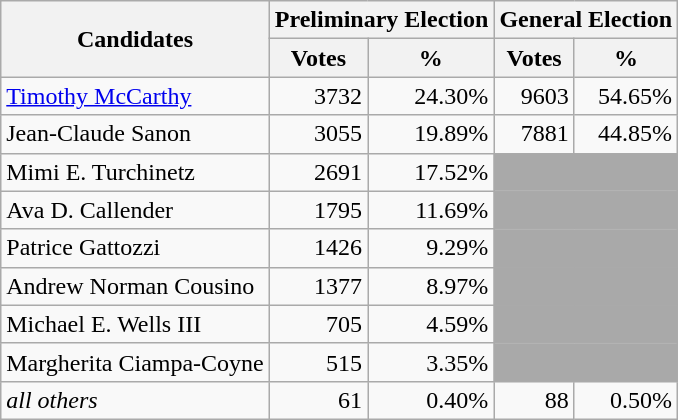<table class=wikitable>
<tr>
<th colspan=1 rowspan=2><strong>Candidates</strong></th>
<th colspan=2><strong>Preliminary Election</strong></th>
<th colspan=2><strong>General Election</strong></th>
</tr>
<tr>
<th>Votes</th>
<th>%</th>
<th>Votes</th>
<th>%</th>
</tr>
<tr>
<td><a href='#'>Timothy McCarthy</a></td>
<td align="right">3732</td>
<td align="right">24.30%</td>
<td align="right">9603</td>
<td align="right">54.65%</td>
</tr>
<tr>
<td>Jean-Claude Sanon</td>
<td align="right">3055</td>
<td align="right">19.89%</td>
<td align="right">7881</td>
<td align="right">44.85%</td>
</tr>
<tr>
<td>Mimi E. Turchinetz</td>
<td align="right">2691</td>
<td align="right">17.52%</td>
<td colspan=2 bgcolor=darkgray> </td>
</tr>
<tr>
<td>Ava D. Callender</td>
<td align="right">1795</td>
<td align="right">11.69%</td>
<td colspan=2 bgcolor=darkgray> </td>
</tr>
<tr>
<td>Patrice Gattozzi</td>
<td align="right">1426</td>
<td align="right">9.29%</td>
<td colspan=2 bgcolor=darkgray> </td>
</tr>
<tr>
<td>Andrew Norman Cousino</td>
<td align="right">1377</td>
<td align="right">8.97%</td>
<td colspan=2 bgcolor=darkgray> </td>
</tr>
<tr>
<td>Michael E. Wells III</td>
<td align="right">705</td>
<td align="right">4.59%</td>
<td colspan=2 bgcolor=darkgray> </td>
</tr>
<tr>
<td>Margherita Ciampa-Coyne</td>
<td align="right">515</td>
<td align="right">3.35%</td>
<td colspan=2 bgcolor=darkgray> </td>
</tr>
<tr>
<td><em>all others</em></td>
<td align="right">61</td>
<td align="right">0.40%</td>
<td align="right">88</td>
<td align="right">0.50%</td>
</tr>
</table>
